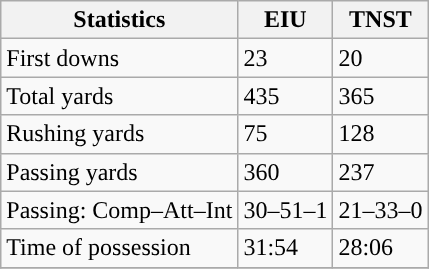<table class="wikitable" style="float: left;">
<tr>
<th>Statistics</th>
<th>EIU</th>
<th>TNST</th>
</tr>
<tr>
<td>First downs</td>
<td>23</td>
<td>20</td>
</tr>
<tr>
<td>Total yards</td>
<td>435</td>
<td>365</td>
</tr>
<tr>
<td>Rushing yards</td>
<td>75</td>
<td>128</td>
</tr>
<tr>
<td>Passing yards</td>
<td>360</td>
<td>237</td>
</tr>
<tr>
<td>Passing: Comp–Att–Int</td>
<td>30–51–1</td>
<td>21–33–0</td>
</tr>
<tr>
<td>Time of possession</td>
<td>31:54</td>
<td>28:06</td>
</tr>
<tr>
</tr>
</table>
